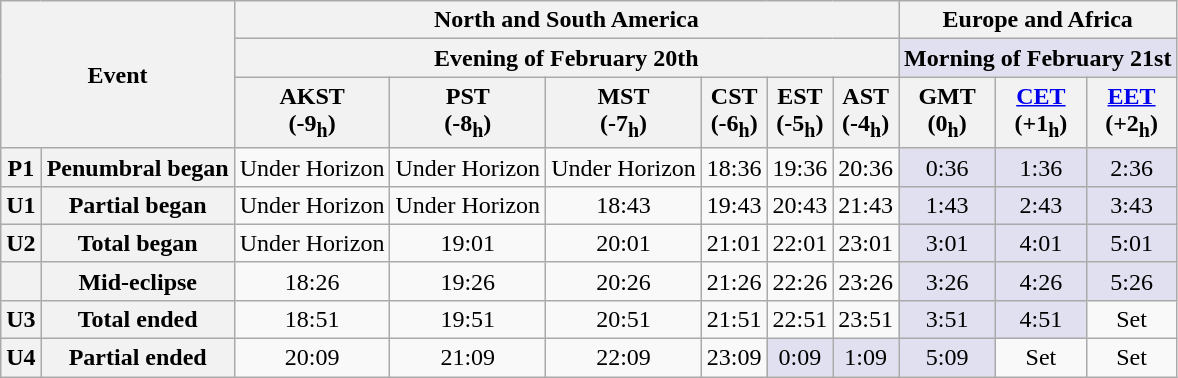<table class="wikitable">
<tr>
<th colspan=2 rowspan=3>Event</th>
<th COLSPAN=6>North and South America</th>
<th COLSPAN=3>Europe and Africa</th>
</tr>
<tr>
<th COLSPAN=6>Evening of February 20th</th>
<td COLSPAN=3 align=center BGCOLOR="#e0e0f0"><strong>Morning of February 21st</strong></td>
</tr>
<tr>
<th>AKST<br>(-9<sub>h</sub>)</th>
<th>PST<br>(-8<sub>h</sub>)</th>
<th>MST<br>(-7<sub>h</sub>)</th>
<th>CST<br>(-6<sub>h</sub>)</th>
<th>EST<br>(-5<sub>h</sub>)</th>
<th>AST<br>(-4<sub>h</sub>)</th>
<th>GMT<br>(0<sub>h</sub>)</th>
<th><a href='#'>CET</a><br>(+1<sub>h</sub>)</th>
<th><a href='#'>EET</a><br>(+2<sub>h</sub>)</th>
</tr>
<tr align=center>
<th>P1</th>
<th>Penumbral began</th>
<td>Under Horizon</td>
<td>Under Horizon</td>
<td>Under Horizon</td>
<td>18:36</td>
<td>19:36</td>
<td>20:36</td>
<td BGCOLOR="#e0e0f0">0:36</td>
<td BGCOLOR="#e0e0f0">1:36</td>
<td BGCOLOR="#e0e0f0">2:36</td>
</tr>
<tr align=center>
<th>U1</th>
<th>Partial began</th>
<td>Under Horizon</td>
<td>Under Horizon</td>
<td>18:43</td>
<td>19:43</td>
<td>20:43</td>
<td>21:43</td>
<td BGCOLOR="#e0e0f0">1:43</td>
<td BGCOLOR="#e0e0f0">2:43</td>
<td BGCOLOR="#e0e0f0">3:43</td>
</tr>
<tr align=center>
<th>U2</th>
<th>Total began</th>
<td>Under Horizon</td>
<td>19:01</td>
<td>20:01</td>
<td>21:01</td>
<td>22:01</td>
<td>23:01</td>
<td BGCOLOR="#e0e0f0">3:01</td>
<td BGCOLOR="#e0e0f0">4:01</td>
<td BGCOLOR="#e0e0f0">5:01</td>
</tr>
<tr align=center>
<th></th>
<th>Mid-eclipse</th>
<td>18:26</td>
<td>19:26</td>
<td>20:26</td>
<td>21:26</td>
<td>22:26</td>
<td>23:26</td>
<td BGCOLOR="#e0e0f0">3:26</td>
<td BGCOLOR="#e0e0f0">4:26</td>
<td BGCOLOR="#e0e0f0">5:26</td>
</tr>
<tr align=center>
<th>U3</th>
<th>Total ended</th>
<td>18:51</td>
<td>19:51</td>
<td>20:51</td>
<td>21:51</td>
<td>22:51</td>
<td>23:51</td>
<td BGCOLOR="#e0e0f0">3:51</td>
<td BGCOLOR="#e0e0f0">4:51</td>
<td>Set</td>
</tr>
<tr align=center>
<th>U4</th>
<th>Partial ended</th>
<td>20:09</td>
<td>21:09</td>
<td>22:09</td>
<td>23:09</td>
<td BGCOLOR="#e0e0f0">0:09</td>
<td BGCOLOR="#e0e0f0">1:09</td>
<td BGCOLOR="#e0e0f0">5:09</td>
<td>Set</td>
<td>Set</td>
</tr>
</table>
